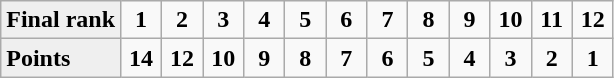<table class="wikitable" style="font-weight:bold; text-align:center">
<tr>
<td align=left bgcolor=#efefef>Final rank</td>
<td width=20>1</td>
<td width=20>2</td>
<td width=20>3</td>
<td width=20>4</td>
<td width=20>5</td>
<td width=20>6</td>
<td width=20>7</td>
<td width=20>8</td>
<td width=20>9</td>
<td width=20>10</td>
<td width=20>11</td>
<td width=20>12</td>
</tr>
<tr>
<td align=left bgcolor=#efefef>Points</td>
<td width=20>14</td>
<td width=20>12</td>
<td width=20>10</td>
<td width=20>9</td>
<td width=20>8</td>
<td width=20>7</td>
<td width=20>6</td>
<td width=20>5</td>
<td width=20>4</td>
<td width=20>3</td>
<td width=20>2</td>
<td width=20>1</td>
</tr>
</table>
